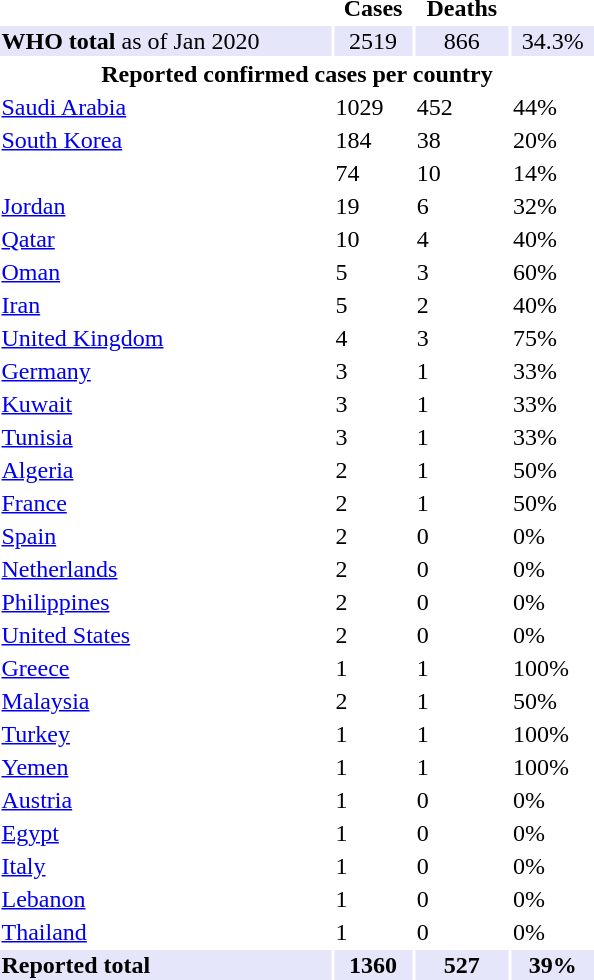<table class="toccolours" style="float: right; clear:right;margin: 0.5em 0 0.5em 1em; width:25em">
<tr>
<th></th>
<th>Cases</th>
<th>Deaths</th>
<th></th>
</tr>
<tr>
<td style="background:lavender;" align="left"><strong>WHO total</strong> as of Jan 2020</td>
<td style="background:lavender;text-align:center;">2519</td>
<td style="background:lavender;text-align:center;">866</td>
<td style="background:lavender;text-align:center;">34.3%</td>
</tr>
<tr>
<th colspan="4">Reported confirmed cases per country</th>
</tr>
<tr>
<td align="left"><a href='#'>Saudi Arabia</a></td>
<td>1029</td>
<td>452</td>
<td>44%</td>
</tr>
<tr>
<td align="left"><a href='#'>South Korea</a></td>
<td>184</td>
<td>38</td>
<td>20%</td>
</tr>
<tr>
<td align="left"></td>
<td>74</td>
<td>10</td>
<td>14%</td>
</tr>
<tr>
<td align="left"><a href='#'>Jordan</a></td>
<td>19</td>
<td>6</td>
<td>32%</td>
</tr>
<tr>
<td align="left"><a href='#'>Qatar</a></td>
<td>10</td>
<td>4</td>
<td>40%</td>
</tr>
<tr>
<td align="left"><a href='#'>Oman</a></td>
<td>5</td>
<td>3</td>
<td>60%</td>
</tr>
<tr>
<td align="left"><a href='#'>Iran</a></td>
<td>5</td>
<td>2</td>
<td>40%</td>
</tr>
<tr>
<td align="left"><a href='#'>United Kingdom</a></td>
<td>4</td>
<td>3</td>
<td>75%</td>
</tr>
<tr>
<td align="left"><a href='#'>Germany</a></td>
<td>3</td>
<td>1</td>
<td>33%</td>
</tr>
<tr>
<td align="left"><a href='#'>Kuwait</a></td>
<td>3</td>
<td>1</td>
<td>33%</td>
</tr>
<tr>
<td align="left"><a href='#'>Tunisia</a></td>
<td>3</td>
<td>1</td>
<td>33%</td>
</tr>
<tr>
<td align="left"><a href='#'>Algeria</a></td>
<td>2</td>
<td>1</td>
<td>50%</td>
</tr>
<tr>
<td align="left"><a href='#'>France</a></td>
<td>2</td>
<td>1</td>
<td>50%</td>
</tr>
<tr>
<td align="left"><a href='#'>Spain</a></td>
<td>2</td>
<td>0</td>
<td>0%</td>
</tr>
<tr>
<td align="left"><a href='#'>Netherlands</a></td>
<td>2</td>
<td>0</td>
<td>0%</td>
</tr>
<tr>
<td align="left"><a href='#'>Philippines</a></td>
<td>2</td>
<td>0</td>
<td>0%</td>
</tr>
<tr>
<td align="left"><a href='#'>United States</a></td>
<td>2</td>
<td>0</td>
<td>0%</td>
</tr>
<tr>
<td align="left"><a href='#'>Greece</a></td>
<td>1</td>
<td>1</td>
<td>100%</td>
</tr>
<tr>
<td align="left"><a href='#'>Malaysia</a></td>
<td>2</td>
<td>1</td>
<td>50%</td>
</tr>
<tr>
<td align="left"><a href='#'>Turkey</a></td>
<td>1</td>
<td>1</td>
<td>100%</td>
</tr>
<tr>
<td align="left"><a href='#'>Yemen</a></td>
<td>1</td>
<td>1</td>
<td>100%</td>
</tr>
<tr>
<td align="left"><a href='#'>Austria</a></td>
<td>1</td>
<td>0</td>
<td>0%</td>
</tr>
<tr>
<td align="left"><a href='#'>Egypt</a></td>
<td>1</td>
<td>0</td>
<td>0%</td>
</tr>
<tr>
<td align="left"><a href='#'>Italy</a></td>
<td>1</td>
<td>0</td>
<td>0%</td>
</tr>
<tr>
<td align="left"><a href='#'>Lebanon</a></td>
<td>1</td>
<td>0</td>
<td>0%</td>
</tr>
<tr>
<td align="left"><a href='#'>Thailand</a></td>
<td>1</td>
<td>0</td>
<td>0%</td>
</tr>
<tr>
<td style="background:lavender;" align="left"><strong>Reported total</strong></td>
<td style="background:lavender;text-align:center;"><strong>1360</strong></td>
<td style="background:lavender;text-align:center;"><strong>527</strong></td>
<td style="background:lavender;text-align:center;"><strong>39%</strong></td>
</tr>
<tr>
</tr>
</table>
